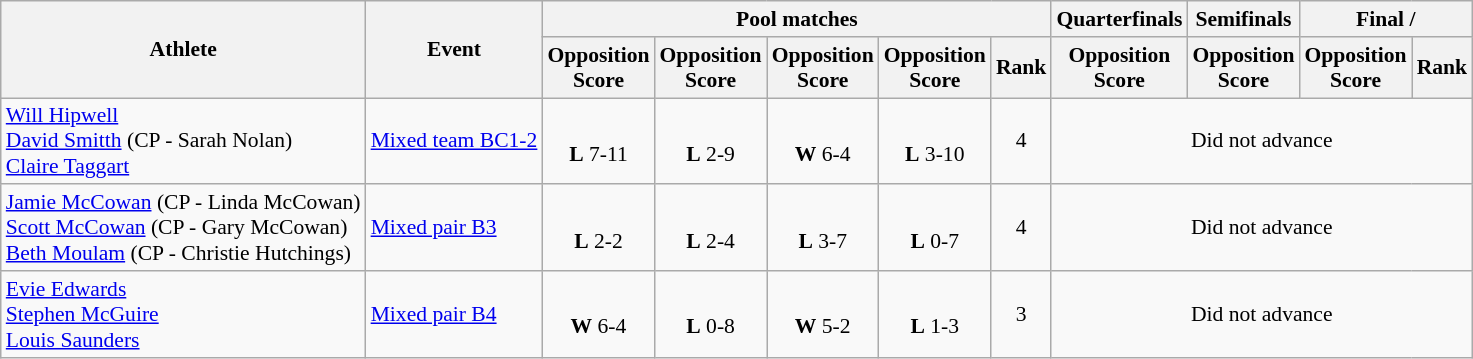<table class=wikitable style="font-size:90%">
<tr>
<th rowspan="2">Athlete</th>
<th rowspan="2">Event</th>
<th colspan="5">Pool matches</th>
<th>Quarterfinals</th>
<th>Semifinals</th>
<th colspan=2>Final / </th>
</tr>
<tr>
<th>Opposition<br>Score</th>
<th>Opposition<br>Score</th>
<th>Opposition<br>Score</th>
<th>Opposition<br>Score</th>
<th>Rank</th>
<th>Opposition<br>Score</th>
<th>Opposition<br>Score</th>
<th>Opposition<br>Score</th>
<th>Rank</th>
</tr>
<tr align=center>
<td align=left><a href='#'>Will Hipwell</a><br><a href='#'>David Smitth</a> (CP - Sarah Nolan)<br><a href='#'>Claire Taggart</a></td>
<td align=left><a href='#'>Mixed team BC1-2</a></td>
<td><br> <strong>L</strong> 7-11</td>
<td><br> <strong>L</strong> 2-9</td>
<td><br> <strong>W</strong> 6-4</td>
<td><br> <strong>L</strong> 3-10</td>
<td>4</td>
<td Colspan=4>Did not advance</td>
</tr>
<tr align=center>
<td align=left><a href='#'>Jamie McCowan</a> (CP - Linda McCowan)<br><a href='#'>Scott McCowan</a> (CP - Gary McCowan)<br><a href='#'>Beth Moulam</a> (CP - Christie Hutchings)</td>
<td align=left><a href='#'>Mixed pair B3</a></td>
<td><br> <strong>L</strong> 2-2</td>
<td><br> <strong>L</strong> 2-4</td>
<td><br> <strong>L</strong> 3-7</td>
<td><br> <strong>L</strong> 0-7</td>
<td>4</td>
<td colspan=4>Did not advance</td>
</tr>
<tr align=center>
<td align=left><a href='#'>Evie Edwards</a><br><a href='#'>Stephen McGuire</a><br><a href='#'>Louis Saunders</a></td>
<td align=left><a href='#'>Mixed pair B4</a></td>
<td><br> <strong>W</strong> 6-4</td>
<td><br> <strong>L</strong> 0-8</td>
<td><br> <strong>W</strong> 5-2</td>
<td><br> <strong>L</strong> 1-3</td>
<td>3</td>
<td colspan=4>Did not advance</td>
</tr>
</table>
